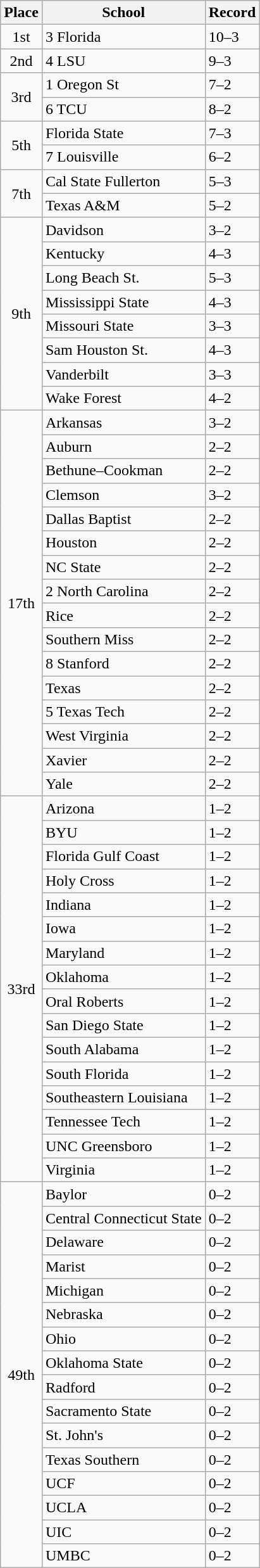<table class="wikitable">
<tr>
<th>Place</th>
<th>School</th>
<th>Record</th>
</tr>
<tr>
<td style="text-align:center;">1st</td>
<td> 3 Florida</td>
<td>10–3</td>
</tr>
<tr>
<td style="text-align:center;">2nd</td>
<td> 4 LSU</td>
<td>9–3</td>
</tr>
<tr>
<td rowspan="2" style="text-align:center;">3rd</td>
<td> 1 Oregon St</td>
<td>7–2</td>
</tr>
<tr>
<td> 6 TCU</td>
<td>8–2</td>
</tr>
<tr>
<td rowspan="2" style="text-align:center;">5th</td>
<td>Florida State</td>
<td>7–3</td>
</tr>
<tr>
<td> 7 Louisville</td>
<td>6–2</td>
</tr>
<tr>
<td rowspan="2" style="text-align:center;">7th</td>
<td>Cal State Fullerton</td>
<td>5–3</td>
</tr>
<tr>
<td>Texas A&M</td>
<td>5–2</td>
</tr>
<tr>
<td rowspan="8" style="text-align:center;">9th </td>
<td>Davidson</td>
<td>3–2</td>
</tr>
<tr>
<td>Kentucky</td>
<td>4–3</td>
</tr>
<tr>
<td>Long Beach St.</td>
<td>5–3</td>
</tr>
<tr>
<td>Mississippi State</td>
<td>4–3</td>
</tr>
<tr>
<td>Missouri State</td>
<td>3–3</td>
</tr>
<tr>
<td>Sam Houston St.</td>
<td>4–3</td>
</tr>
<tr>
<td>Vanderbilt</td>
<td>3–3</td>
</tr>
<tr>
<td>Wake Forest</td>
<td>4–2</td>
</tr>
<tr>
<td rowspan="16" style="text-align:center;">17th </td>
<td>Arkansas</td>
<td>3–2</td>
</tr>
<tr>
<td>Auburn</td>
<td>2–2</td>
</tr>
<tr>
<td>Bethune–Cookman</td>
<td>2–2</td>
</tr>
<tr>
<td>Clemson</td>
<td>3–2</td>
</tr>
<tr>
<td>Dallas Baptist</td>
<td>2–2</td>
</tr>
<tr>
<td>Houston</td>
<td>2–2</td>
</tr>
<tr>
<td>NC State</td>
<td>2–2</td>
</tr>
<tr>
<td> 2 North Carolina</td>
<td>2–2</td>
</tr>
<tr>
<td>Rice</td>
<td>2–2</td>
</tr>
<tr>
<td>Southern Miss</td>
<td>2–2</td>
</tr>
<tr>
<td> 8 Stanford</td>
<td>2–2</td>
</tr>
<tr>
<td>Texas</td>
<td>2–2</td>
</tr>
<tr>
<td> 5 Texas Tech</td>
<td>2–2</td>
</tr>
<tr>
<td>West Virginia</td>
<td>2–2</td>
</tr>
<tr>
<td>Xavier</td>
<td>2–2</td>
</tr>
<tr>
<td>Yale</td>
<td>2–2</td>
</tr>
<tr>
<td rowspan="16" style="text-align:center;">33rd</td>
<td>Arizona</td>
<td>1–2</td>
</tr>
<tr>
<td>BYU</td>
<td>1–2</td>
</tr>
<tr>
<td>Florida Gulf Coast</td>
<td>1–2</td>
</tr>
<tr>
<td>Holy Cross</td>
<td>1–2</td>
</tr>
<tr>
<td>Indiana</td>
<td>1–2</td>
</tr>
<tr>
<td>Iowa</td>
<td>1–2</td>
</tr>
<tr>
<td>Maryland</td>
<td>1–2</td>
</tr>
<tr>
<td>Oklahoma</td>
<td>1–2</td>
</tr>
<tr>
<td>Oral Roberts</td>
<td>1–2</td>
</tr>
<tr>
<td>San Diego State</td>
<td>1–2</td>
</tr>
<tr>
<td>South Alabama</td>
<td>1–2</td>
</tr>
<tr>
<td>South Florida</td>
<td>1–2</td>
</tr>
<tr>
<td>Southeastern Louisiana</td>
<td>1–2</td>
</tr>
<tr>
<td>Tennessee Tech</td>
<td>1–2</td>
</tr>
<tr>
<td>UNC Greensboro</td>
<td>1–2</td>
</tr>
<tr>
<td>Virginia</td>
<td>1–2</td>
</tr>
<tr>
<td rowspan="16" style="text-align:center;">49th</td>
<td>Baylor</td>
<td>0–2</td>
</tr>
<tr>
<td>Central Connecticut State</td>
<td>0–2</td>
</tr>
<tr>
<td>Delaware</td>
<td>0–2</td>
</tr>
<tr>
<td>Marist</td>
<td>0–2</td>
</tr>
<tr>
<td>Michigan</td>
<td>0–2</td>
</tr>
<tr>
<td>Nebraska</td>
<td>0–2</td>
</tr>
<tr>
<td>Ohio</td>
<td>0–2</td>
</tr>
<tr>
<td>Oklahoma State</td>
<td>0–2</td>
</tr>
<tr>
<td>Radford</td>
<td>0–2</td>
</tr>
<tr>
<td>Sacramento State</td>
<td>0–2</td>
</tr>
<tr>
<td>St. John's</td>
<td>0–2</td>
</tr>
<tr>
<td>Texas Southern</td>
<td>0–2</td>
</tr>
<tr>
<td>UCF</td>
<td>0–2</td>
</tr>
<tr>
<td>UCLA</td>
<td>0–2</td>
</tr>
<tr>
<td>UIC</td>
<td>0–2</td>
</tr>
<tr>
<td>UMBC</td>
<td>0–2</td>
</tr>
</table>
